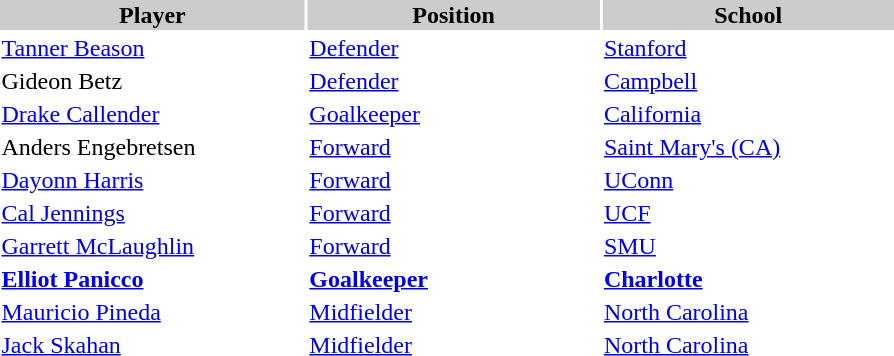<table style="width:600px" "border:'1' 'solid' 'gray' ">
<tr>
<th bgcolor="#CCCCCC" style="width:23%">Player</th>
<th bgcolor="#CCCCCC" style="width:22%"><strong>Position</strong></th>
<th bgcolor="#CCCCCC" style="width:22%"><strong>School</strong></th>
</tr>
<tr>
<td><a href='#'>Tanner Beason</a></td>
<td><a href='#'>Defender</a></td>
<td><a href='#'>Stanford</a></td>
</tr>
<tr>
<td>Gideon Betz</td>
<td><a href='#'>Defender</a></td>
<td><a href='#'>Campbell</a></td>
</tr>
<tr>
<td><a href='#'>Drake Callender</a></td>
<td><a href='#'>Goalkeeper</a></td>
<td><a href='#'>California</a></td>
</tr>
<tr>
<td>Anders Engebretsen</td>
<td><a href='#'>Forward</a></td>
<td><a href='#'>Saint Mary's (CA)</a></td>
</tr>
<tr>
<td><a href='#'>Dayonn Harris</a></td>
<td><a href='#'>Forward</a></td>
<td><a href='#'>UConn</a></td>
</tr>
<tr>
<td><a href='#'>Cal Jennings</a></td>
<td><a href='#'>Forward</a></td>
<td><a href='#'>UCF</a></td>
</tr>
<tr>
<td><a href='#'>Garrett McLaughlin</a></td>
<td><a href='#'>Forward</a></td>
<td><a href='#'>SMU</a></td>
</tr>
<tr>
<td><strong><a href='#'>Elliot Panicco</a></strong></td>
<td><a href='#'><strong>Goalkeeper</strong></a></td>
<td><strong><a href='#'>Charlotte</a></strong></td>
</tr>
<tr>
<td><a href='#'>Mauricio Pineda</a></td>
<td><a href='#'>Midfielder</a></td>
<td><a href='#'>North Carolina</a></td>
</tr>
<tr>
<td><a href='#'>Jack Skahan</a></td>
<td><a href='#'>Midfielder</a></td>
<td><a href='#'>North Carolina</a></td>
</tr>
</table>
